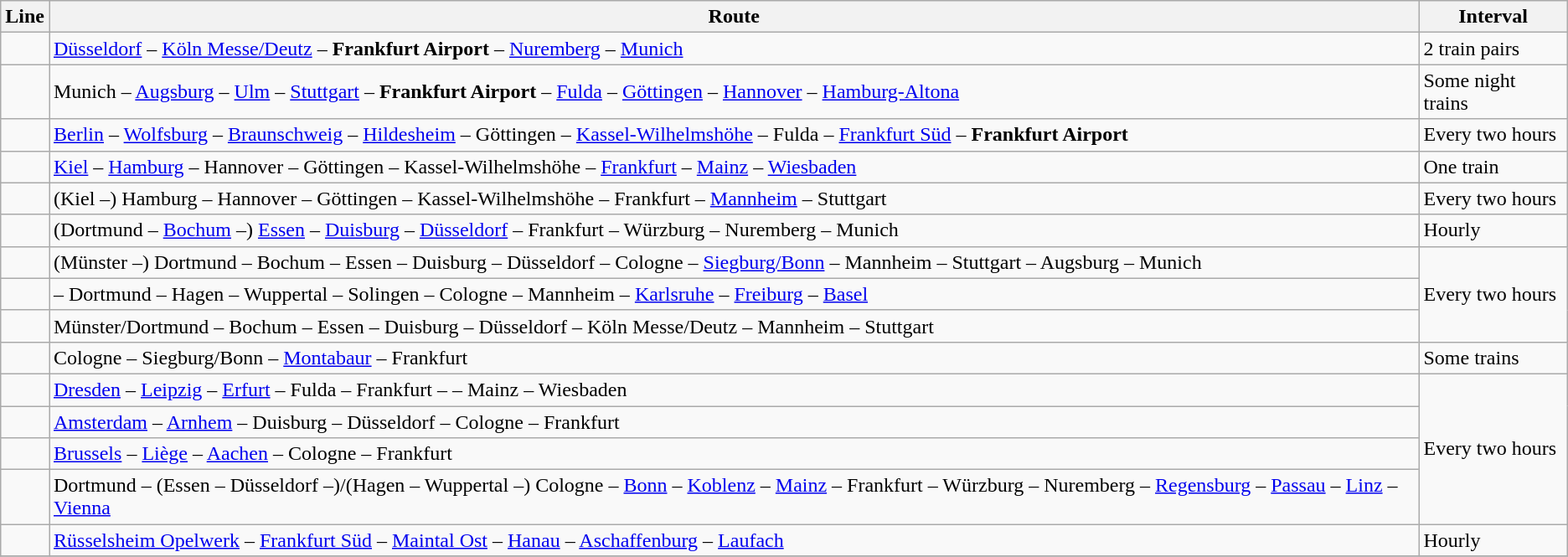<table class="wikitable zebra">
<tr>
<th>Line</th>
<th>Route</th>
<th>Interval</th>
</tr>
<tr>
<td></td>
<td><a href='#'>Düsseldorf</a> – <a href='#'>Köln Messe/Deutz</a> – <strong>Frankfurt Airport</strong> – <a href='#'>Nuremberg</a> – <a href='#'>Munich</a></td>
<td>2 train pairs</td>
</tr>
<tr>
<td></td>
<td>Munich – <a href='#'>Augsburg</a> – <a href='#'>Ulm</a> – <a href='#'>Stuttgart</a> – <strong>Frankfurt Airport</strong> – <a href='#'>Fulda</a> – <a href='#'>Göttingen</a> – <a href='#'>Hannover</a> – <a href='#'>Hamburg-Altona</a></td>
<td>Some night trains</td>
</tr>
<tr>
<td></td>
<td><a href='#'>Berlin</a> – <a href='#'>Wolfsburg</a> – <a href='#'>Braunschweig</a> – <a href='#'>Hildesheim</a> – Göttingen – <a href='#'>Kassel-Wilhelmshöhe</a> – Fulda – <a href='#'>Frankfurt Süd</a> – <strong>Frankfurt Airport</strong></td>
<td>Every two hours</td>
</tr>
<tr>
<td></td>
<td><a href='#'>Kiel</a> – <a href='#'>Hamburg</a> – Hannover – Göttingen – Kassel-Wilhelmshöhe – <a href='#'>Frankfurt</a> –  <a href='#'>Mainz</a> – <a href='#'>Wiesbaden</a></td>
<td>One train</td>
</tr>
<tr>
<td></td>
<td>(Kiel –) Hamburg – Hannover – Göttingen – Kassel-Wilhelmshöhe – Frankfurt –  <a href='#'>Mannheim</a> – Stuttgart</td>
<td>Every two hours</td>
</tr>
<tr>
<td></td>
<td>(Dortmund – <a href='#'>Bochum</a> –) <a href='#'>Essen</a> – <a href='#'>Duisburg</a> – <a href='#'>Düsseldorf</a> –   Frankfurt – Würzburg – Nuremberg – Munich</td>
<td>Hourly</td>
</tr>
<tr>
<td></td>
<td>(Münster –) Dortmund – Bochum – Essen – Duisburg – Düsseldorf – Cologne – <a href='#'>Siegburg/Bonn</a> –  Mannheim – Stuttgart – Augsburg – Munich</td>
<td rowspan="3">Every two hours</td>
</tr>
<tr>
<td></td>
<td> –  Dortmund – Hagen – Wuppertal – Solingen – Cologne –  Mannheim – <a href='#'>Karlsruhe</a> – <a href='#'>Freiburg</a> – <a href='#'>Basel</a></td>
</tr>
<tr>
<td></td>
<td>Münster/Dortmund – Bochum – Essen – Duisburg – Düsseldorf – Köln Messe/Deutz –  Mannheim – Stuttgart</td>
</tr>
<tr>
<td></td>
<td>Cologne –  Siegburg/Bonn – <a href='#'>Montabaur</a> –   Frankfurt</td>
<td>Some trains</td>
</tr>
<tr>
<td></td>
<td><a href='#'>Dresden</a> – <a href='#'>Leipzig</a> – <a href='#'>Erfurt</a> – Fulda – Frankfurt –   – Mainz – Wiesbaden</td>
<td rowspan="4">Every two hours</td>
</tr>
<tr>
<td></td>
<td><a href='#'>Amsterdam</a> – <a href='#'>Arnhem</a> – Duisburg – Düsseldorf – Cologne –  Frankfurt</td>
</tr>
<tr>
<td></td>
<td><a href='#'>Brussels</a> – <a href='#'>Liège</a> – <a href='#'>Aachen</a> – Cologne –  Frankfurt</td>
</tr>
<tr>
<td></td>
<td>Dortmund – (Essen – Düsseldorf –)/(Hagen – Wuppertal –) Cologne – <a href='#'>Bonn</a> – <a href='#'>Koblenz</a> – <a href='#'>Mainz</a> –  Frankfurt – Würzburg – Nuremberg – <a href='#'>Regensburg</a> – <a href='#'>Passau</a> – <a href='#'>Linz</a> – <a href='#'>Vienna</a></td>
</tr>
<tr>
<td></td>
<td><a href='#'>Rüsselsheim Opelwerk</a> –  <a href='#'>Frankfurt Süd</a> – <a href='#'>Maintal Ost</a> – <a href='#'>Hanau</a> – <a href='#'>Aschaffenburg</a> – <a href='#'>Laufach</a></td>
<td>Hourly</td>
</tr>
<tr>
</tr>
</table>
